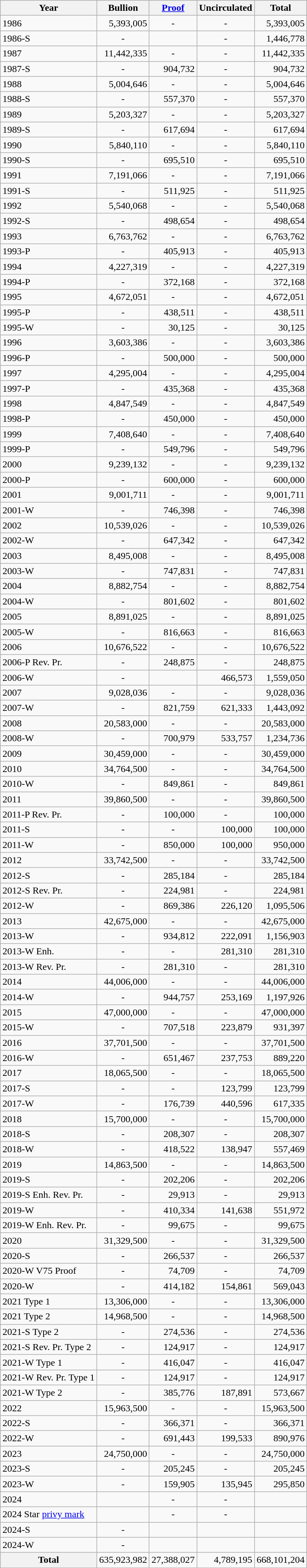<table class="wikitable sortable sticky-header">
<tr>
<th scope="col">Year</th>
<th scope="col">Bullion</th>
<th scope="col"><a href='#'>Proof</a></th>
<th scope="col">Uncirculated</th>
<th scope="col">Total</th>
</tr>
<tr>
<td>1986</td>
<td align="right">5,393,005</td>
<td align="center">-</td>
<td align="center">-</td>
<td align="right">5,393,005</td>
</tr>
<tr>
<td>1986-S</td>
<td align="center">-</td>
<td align="right"></td>
<td align="center">-</td>
<td align="right">1,446,778</td>
</tr>
<tr>
<td>1987</td>
<td align="right">11,442,335</td>
<td align="center">-</td>
<td align="center">-</td>
<td align="right">11,442,335</td>
</tr>
<tr>
<td>1987-S</td>
<td align="center">-</td>
<td align="right">904,732</td>
<td align="center">-</td>
<td align="right">904,732</td>
</tr>
<tr>
<td>1988</td>
<td align="right">5,004,646</td>
<td align="center">-</td>
<td align="center">-</td>
<td align="right">5,004,646</td>
</tr>
<tr>
<td>1988-S</td>
<td align="center">-</td>
<td align="right">557,370</td>
<td align="center">-</td>
<td align="right">557,370</td>
</tr>
<tr>
<td>1989</td>
<td align="right">5,203,327</td>
<td align="center">-</td>
<td align="center">-</td>
<td align="right">5,203,327</td>
</tr>
<tr>
<td>1989-S</td>
<td align="center">-</td>
<td align="right">617,694</td>
<td align="center">-</td>
<td align="right">617,694</td>
</tr>
<tr>
<td>1990</td>
<td align="right">5,840,110</td>
<td align="center">-</td>
<td align="center">-</td>
<td align="right">5,840,110</td>
</tr>
<tr>
<td>1990-S</td>
<td align="center">-</td>
<td align="right">695,510</td>
<td align="center">-</td>
<td align="right">695,510</td>
</tr>
<tr>
<td>1991</td>
<td align="right">7,191,066</td>
<td align="center">-</td>
<td align="center">-</td>
<td align="right">7,191,066</td>
</tr>
<tr>
<td>1991-S</td>
<td align="center">-</td>
<td align="right">511,925</td>
<td align="center">-</td>
<td align="right">511,925</td>
</tr>
<tr>
<td>1992</td>
<td align="right">5,540,068</td>
<td align="center">-</td>
<td align="center">-</td>
<td align="right">5,540,068</td>
</tr>
<tr>
<td>1992-S</td>
<td align="center">-</td>
<td align="right">498,654</td>
<td align="center">-</td>
<td align="right">498,654</td>
</tr>
<tr>
<td>1993</td>
<td align="right">6,763,762</td>
<td align="center">-</td>
<td align="center">-</td>
<td align="right">6,763,762</td>
</tr>
<tr>
<td>1993-P</td>
<td align="center">-</td>
<td align="right">405,913</td>
<td align="center">-</td>
<td align="right">405,913</td>
</tr>
<tr>
<td>1994</td>
<td align="right">4,227,319</td>
<td align="center">-</td>
<td align="center">-</td>
<td align="right">4,227,319</td>
</tr>
<tr>
<td>1994-P</td>
<td align="center">-</td>
<td align="right">372,168</td>
<td align="center">-</td>
<td align="right">372,168</td>
</tr>
<tr>
<td>1995</td>
<td align="right">4,672,051</td>
<td align="center">-</td>
<td align="center">-</td>
<td align="right">4,672,051</td>
</tr>
<tr>
<td>1995-P</td>
<td align="center">-</td>
<td align="right">438,511</td>
<td align="center">-</td>
<td align="right">438,511</td>
</tr>
<tr>
<td>1995-W</td>
<td align="center">-</td>
<td align="right">30,125</td>
<td align="center">-</td>
<td align="right">30,125</td>
</tr>
<tr>
<td>1996</td>
<td align="right">3,603,386</td>
<td align="center">-</td>
<td align="center">-</td>
<td align="right">3,603,386</td>
</tr>
<tr>
<td>1996-P</td>
<td align="center">-</td>
<td align="right">500,000</td>
<td align="center">-</td>
<td align="right">500,000</td>
</tr>
<tr>
<td>1997</td>
<td align="right">4,295,004</td>
<td align="center">-</td>
<td align="center">-</td>
<td align="right">4,295,004</td>
</tr>
<tr>
<td>1997-P</td>
<td align="center">-</td>
<td align="right">435,368</td>
<td align="center">-</td>
<td align="right">435,368</td>
</tr>
<tr>
<td>1998</td>
<td align="right">4,847,549</td>
<td align="center">-</td>
<td align="center">-</td>
<td align="right">4,847,549</td>
</tr>
<tr>
<td>1998-P</td>
<td align="center">-</td>
<td align="right">450,000</td>
<td align="center">-</td>
<td align="right">450,000</td>
</tr>
<tr>
<td>1999</td>
<td align="right">7,408,640</td>
<td align="center">-</td>
<td align="center">-</td>
<td align="right">7,408,640</td>
</tr>
<tr>
<td>1999-P</td>
<td align="center">-</td>
<td align="right">549,796</td>
<td align="center">-</td>
<td align="right">549,796</td>
</tr>
<tr>
<td>2000</td>
<td align="right">9,239,132</td>
<td align="center">-</td>
<td align="center">-</td>
<td align="right">9,239,132</td>
</tr>
<tr>
<td>2000-P</td>
<td align="center">-</td>
<td align="right">600,000</td>
<td align="center">-</td>
<td align="right">600,000</td>
</tr>
<tr>
<td>2001</td>
<td align="right">9,001,711</td>
<td align="center">-</td>
<td align="center">-</td>
<td align="right">9,001,711</td>
</tr>
<tr>
<td>2001-W</td>
<td align="center">-</td>
<td align="right">746,398</td>
<td align="center">-</td>
<td align="right">746,398</td>
</tr>
<tr>
<td>2002</td>
<td align="right">10,539,026</td>
<td align="center">-</td>
<td align="center">-</td>
<td align="right">10,539,026</td>
</tr>
<tr>
<td>2002-W</td>
<td align="center">-</td>
<td align="right">647,342</td>
<td align="center">-</td>
<td align="right">647,342</td>
</tr>
<tr>
<td>2003</td>
<td align="right">8,495,008</td>
<td align="center">-</td>
<td align="center">-</td>
<td align="right">8,495,008</td>
</tr>
<tr>
<td>2003-W</td>
<td align="center">-</td>
<td align="right">747,831</td>
<td align="center">-</td>
<td align="right">747,831</td>
</tr>
<tr>
<td>2004</td>
<td align="right">8,882,754</td>
<td align="center">-</td>
<td align="center">-</td>
<td align="right">8,882,754</td>
</tr>
<tr>
<td>2004-W</td>
<td align="center">-</td>
<td align="right">801,602</td>
<td align="center">-</td>
<td align="right">801,602</td>
</tr>
<tr>
<td>2005</td>
<td align="right">8,891,025</td>
<td align="center">-</td>
<td align="center">-</td>
<td align="right">8,891,025</td>
</tr>
<tr>
<td>2005-W</td>
<td align="center">-</td>
<td align="right">816,663</td>
<td align="center">-</td>
<td align="right">816,663</td>
</tr>
<tr>
<td>2006</td>
<td align="right">10,676,522</td>
<td align="center">-</td>
<td align="center">-</td>
<td align="right">10,676,522</td>
</tr>
<tr>
<td>2006-P Rev. Pr.</td>
<td align="center">-</td>
<td align="right">248,875</td>
<td align="center">-</td>
<td align="right">248,875</td>
</tr>
<tr>
<td>2006-W</td>
<td align="center">-</td>
<td align="right"></td>
<td align="right">466,573</td>
<td align="right">1,559,050</td>
</tr>
<tr>
<td>2007</td>
<td align="right">9,028,036</td>
<td align="center">-</td>
<td align="center">-</td>
<td align="right">9,028,036</td>
</tr>
<tr>
<td>2007-W</td>
<td align="center">-</td>
<td align="right">821,759</td>
<td align="right">621,333</td>
<td align="right">1,443,092</td>
</tr>
<tr>
<td>2008</td>
<td align="right">20,583,000</td>
<td align="center">-</td>
<td align="center">-</td>
<td align="right">20,583,000</td>
</tr>
<tr>
<td>2008-W</td>
<td align="center">-</td>
<td align="right">700,979</td>
<td align="right">533,757</td>
<td align="right">1,234,736</td>
</tr>
<tr>
<td>2009</td>
<td align="right">30,459,000</td>
<td align="center">-</td>
<td align="center">-</td>
<td align="right">30,459,000</td>
</tr>
<tr>
<td>2010</td>
<td align="right">34,764,500</td>
<td align="center">-</td>
<td align="center">-</td>
<td align="right">34,764,500</td>
</tr>
<tr>
<td>2010-W</td>
<td align="center">-</td>
<td align="right">849,861</td>
<td align="center">-</td>
<td align="right">849,861</td>
</tr>
<tr>
<td>2011</td>
<td align="right">39,860,500</td>
<td align="center">-</td>
<td align="center">-</td>
<td align="right">39,860,500</td>
</tr>
<tr>
<td>2011-P Rev. Pr.</td>
<td align="center">-</td>
<td align="right">100,000</td>
<td align="center">-</td>
<td align="right">100,000</td>
</tr>
<tr>
<td>2011-S</td>
<td align="center">-</td>
<td align="center">-</td>
<td align="right">100,000</td>
<td align="right">100,000</td>
</tr>
<tr>
<td>2011-W</td>
<td align="center">-</td>
<td align="right">850,000</td>
<td align="right">100,000</td>
<td align="right">950,000</td>
</tr>
<tr>
<td>2012</td>
<td align="right">33,742,500</td>
<td align="center">-</td>
<td align="center">-</td>
<td align="right">33,742,500</td>
</tr>
<tr>
<td>2012-S</td>
<td align="center">-</td>
<td align="right">285,184</td>
<td align="center">-</td>
<td align="right">285,184</td>
</tr>
<tr>
<td>2012-S Rev. Pr.</td>
<td align="center">-</td>
<td align="right">224,981</td>
<td align="center">-</td>
<td align="right">224,981</td>
</tr>
<tr>
<td>2012-W</td>
<td align="center">-</td>
<td align="right">869,386</td>
<td align="right">226,120</td>
<td align="right">1,095,506</td>
</tr>
<tr>
<td>2013</td>
<td align="right">42,675,000</td>
<td align="center">-</td>
<td align="center">-</td>
<td align="right">42,675,000</td>
</tr>
<tr>
<td>2013-W</td>
<td align="center">-</td>
<td align="right">934,812</td>
<td align="right">222,091</td>
<td align="right">1,156,903</td>
</tr>
<tr>
<td>2013-W Enh.</td>
<td align="center">-</td>
<td align="center">-</td>
<td align="right">281,310</td>
<td align="right">281,310</td>
</tr>
<tr>
<td>2013-W Rev. Pr.</td>
<td align="center">-</td>
<td align="right">281,310</td>
<td align="center">-</td>
<td align="right">281,310</td>
</tr>
<tr>
<td>2014</td>
<td align="right">44,006,000</td>
<td align="center">-</td>
<td align="center">-</td>
<td align="right">44,006,000</td>
</tr>
<tr>
<td>2014-W</td>
<td align="center">-</td>
<td align="right">944,757</td>
<td align="right">253,169</td>
<td align="right">1,197,926</td>
</tr>
<tr>
<td>2015</td>
<td align="right">47,000,000</td>
<td align="center">-</td>
<td align="center">-</td>
<td align="right">47,000,000</td>
</tr>
<tr>
<td>2015-W</td>
<td align="center">-</td>
<td align="right">707,518</td>
<td align="right">223,879</td>
<td align="right">931,397</td>
</tr>
<tr>
<td>2016</td>
<td align="right">37,701,500</td>
<td align="center">-</td>
<td align="center">-</td>
<td align="right">37,701,500</td>
</tr>
<tr>
<td>2016-W</td>
<td align="center">-</td>
<td align="right">651,467</td>
<td align="right">237,753</td>
<td align="right">889,220</td>
</tr>
<tr>
<td>2017</td>
<td align="right">18,065,500</td>
<td align="center">-</td>
<td align="center">-</td>
<td align="right">18,065,500</td>
</tr>
<tr>
<td>2017-S</td>
<td align="center">-</td>
<td align="center">-</td>
<td align="right">123,799</td>
<td align="right">123,799</td>
</tr>
<tr>
<td>2017-W</td>
<td align="center">-</td>
<td align="right">176,739</td>
<td align="right">440,596</td>
<td align="right">617,335</td>
</tr>
<tr>
<td>2018</td>
<td align="right">15,700,000</td>
<td align="center">-</td>
<td align="center">-</td>
<td align="right">15,700,000</td>
</tr>
<tr>
<td>2018-S</td>
<td align="center">-</td>
<td align="right">208,307</td>
<td align="center">-</td>
<td align="right">208,307</td>
</tr>
<tr>
<td>2018-W</td>
<td align="center">-</td>
<td align="right">418,522</td>
<td align="right">138,947</td>
<td align="right">557,469</td>
</tr>
<tr>
<td>2019</td>
<td align="right">14,863,500</td>
<td align="center">-</td>
<td align="center">-</td>
<td align="right">14,863,500</td>
</tr>
<tr>
<td>2019-S</td>
<td align="center">-</td>
<td align="right">202,206</td>
<td align="center">-</td>
<td align="right">202,206</td>
</tr>
<tr>
<td>2019-S Enh. Rev. Pr.</td>
<td align="center">-</td>
<td align="right">29,913</td>
<td align="center">-</td>
<td align="right">29,913</td>
</tr>
<tr>
<td>2019-W</td>
<td align="center">-</td>
<td align="right">410,334</td>
<td align="right">141,638</td>
<td align="right">551,972</td>
</tr>
<tr>
<td>2019-W Enh. Rev. Pr.</td>
<td align="center">-</td>
<td align="right">99,675</td>
<td align="center">-</td>
<td align="right">99,675</td>
</tr>
<tr>
<td>2020</td>
<td align="right">31,329,500</td>
<td align="center">-</td>
<td align="center">-</td>
<td align="right">31,329,500</td>
</tr>
<tr>
<td>2020-S</td>
<td align="center">-</td>
<td align="right">266,537</td>
<td align="center">-</td>
<td align="right">266,537</td>
</tr>
<tr>
<td>2020-W V75  Proof</td>
<td align="center">-</td>
<td align="right">74,709</td>
<td align="center">-</td>
<td align="right">74,709</td>
</tr>
<tr>
<td>2020-W</td>
<td align="center">-</td>
<td align="right">414,182</td>
<td align="right">154,861</td>
<td align="right">569,043</td>
</tr>
<tr>
<td>2021 Type 1</td>
<td align="right">13,306,000</td>
<td align="center">-</td>
<td align="center">-</td>
<td align="right">13,306,000</td>
</tr>
<tr>
<td>2021 Type 2</td>
<td align="right">14,968,500</td>
<td align="center">-</td>
<td align="center">-</td>
<td align="right">14,968,500</td>
</tr>
<tr>
<td>2021-S Type 2</td>
<td align="center">-</td>
<td align="right">274,536</td>
<td align="center">-</td>
<td align="right">274,536</td>
</tr>
<tr>
<td>2021-S Rev. Pr. Type 2</td>
<td align="center">-</td>
<td align="right">124,917</td>
<td align="center">-</td>
<td align="right">124,917</td>
</tr>
<tr>
<td>2021-W Type 1</td>
<td align="center">-</td>
<td align="right">416,047</td>
<td align="center">-</td>
<td align="right">416,047</td>
</tr>
<tr>
<td>2021-W Rev. Pr. Type 1</td>
<td align="center">-</td>
<td align="right">124,917</td>
<td align="center">-</td>
<td align="right">124,917</td>
</tr>
<tr>
<td>2021-W Type 2</td>
<td align="center">-</td>
<td align="right">385,776</td>
<td align="right">187,891</td>
<td align="right">573,667</td>
</tr>
<tr>
<td>2022</td>
<td align="right">15,963,500</td>
<td align="center">-</td>
<td align="center">-</td>
<td align="right">15,963,500</td>
</tr>
<tr>
<td>2022-S</td>
<td align="center">-</td>
<td align="right">366,371</td>
<td align="center">-</td>
<td align="right">366,371</td>
</tr>
<tr>
<td>2022-W</td>
<td align="center">-</td>
<td align="right">691,443</td>
<td align="right">199,533</td>
<td align="right">890,976</td>
</tr>
<tr>
<td>2023</td>
<td align="right">24,750,000</td>
<td align="center">-</td>
<td align="center">-</td>
<td align="right">24,750,000</td>
</tr>
<tr>
<td>2023-S</td>
<td align="center">-</td>
<td align="right">205,245</td>
<td align="center">-</td>
<td align="right">205,245</td>
</tr>
<tr>
<td>2023-W</td>
<td align="center">-</td>
<td align="right">159,905</td>
<td align="right">135,945</td>
<td align="right">295,850</td>
</tr>
<tr>
<td>2024</td>
<td align="center"></td>
<td align="center">-</td>
<td align="center">-</td>
<td align="center"></td>
</tr>
<tr>
<td>2024 Star <a href='#'>privy mark</a></td>
<td align="center"></td>
<td align="center">-</td>
<td align="center">-</td>
<td align="center"></td>
</tr>
<tr>
<td>2024-S</td>
<td align="center">-</td>
<td align="center"></td>
<td align="center"></td>
<td align="center"></td>
</tr>
<tr>
<td>2024-W</td>
<td align="center">-</td>
<td align="center"></td>
<td align="center"></td>
<td align="center"></td>
</tr>
<tr class="sortbottom">
<th><strong>Total</strong></th>
<td align="right">635,923,982</td>
<td align="right">27,388,027</td>
<td align="right">4,789,195</td>
<td align="right">668,101,204</td>
</tr>
</table>
